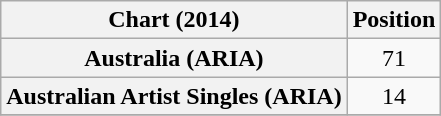<table class="wikitable sortable plainrowheaders" style="text-align:center">
<tr>
<th scope="col">Chart (2014)</th>
<th scope="col">Position</th>
</tr>
<tr>
<th scope="row">Australia (ARIA)</th>
<td>71</td>
</tr>
<tr>
<th scope="row">Australian Artist Singles (ARIA)</th>
<td>14</td>
</tr>
<tr>
</tr>
</table>
